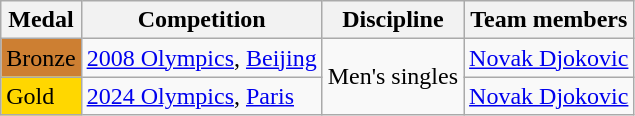<table class="sortable wikitable">
<tr>
<th>Medal</th>
<th>Competition</th>
<th>Discipline</th>
<th>Team members</th>
</tr>
<tr>
<td bgcolor=#CD7F32>Bronze</td>
<td><a href='#'>2008 Olympics</a>, <a href='#'>Beijing</a></td>
<td rowspan="2">Men's singles</td>
<td> <a href='#'>Novak Djokovic</a></td>
</tr>
<tr>
<td bgcolor=gold>Gold</td>
<td><a href='#'>2024 Olympics</a>, <a href='#'>Paris</a></td>
<td> <a href='#'>Novak Djokovic</a></td>
</tr>
</table>
